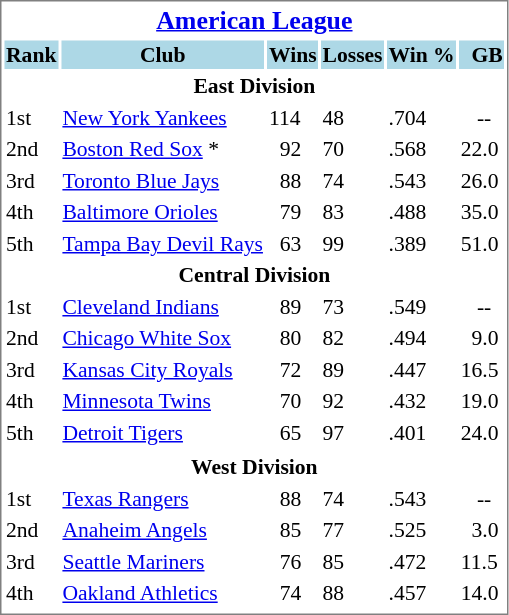<table cellpadding="1" style="width:auto;font-size: 90%; border: 1px solid gray;">
<tr align="center" style="font-size: larger;">
<th colspan=6><a href='#'>American League</a></th>
</tr>
<tr style="background:lightblue;">
<th>Rank</th>
<th>Club</th>
<th>Wins</th>
<th>Losses</th>
<th>Win %</th>
<th>  GB</th>
</tr>
<tr align="center" style="vertical-align: middle;" style="background:lightblue;">
<th colspan=6>East Division</th>
</tr>
<tr>
<td>1st</td>
<td><a href='#'>New York Yankees</a></td>
<td>114</td>
<td>48</td>
<td>.704</td>
<td>     --</td>
</tr>
<tr>
<td>2nd</td>
<td><a href='#'>Boston Red Sox</a> *</td>
<td>  92</td>
<td>70</td>
<td>.568</td>
<td>22.0</td>
</tr>
<tr>
<td>3rd</td>
<td><a href='#'>Toronto Blue Jays</a></td>
<td>  88</td>
<td>74</td>
<td>.543</td>
<td>26.0</td>
</tr>
<tr>
<td>4th</td>
<td><a href='#'>Baltimore Orioles</a></td>
<td>  79</td>
<td>83</td>
<td>.488</td>
<td>35.0</td>
</tr>
<tr>
<td>5th</td>
<td><a href='#'>Tampa Bay Devil Rays</a></td>
<td>  63</td>
<td>99</td>
<td>.389</td>
<td>51.0</td>
</tr>
<tr align="center" style="vertical-align: middle;" style="background:lightblue;">
<th colspan=6>Central Division</th>
</tr>
<tr>
<td>1st</td>
<td><a href='#'>Cleveland Indians</a></td>
<td>  89</td>
<td>73</td>
<td>.549</td>
<td>     --</td>
</tr>
<tr>
<td>2nd</td>
<td><a href='#'>Chicago White Sox</a></td>
<td>  80</td>
<td>82</td>
<td>.494</td>
<td>  9.0</td>
</tr>
<tr>
<td>3rd</td>
<td><a href='#'>Kansas City Royals</a></td>
<td>  72</td>
<td>89</td>
<td>.447</td>
<td>16.5</td>
</tr>
<tr>
<td>4th</td>
<td><a href='#'>Minnesota Twins</a></td>
<td>  70</td>
<td>92</td>
<td>.432</td>
<td>19.0</td>
</tr>
<tr>
<td>5th</td>
<td><a href='#'>Detroit Tigers</a></td>
<td>  65</td>
<td>97</td>
<td>.401</td>
<td>24.0</td>
</tr>
<tr>
</tr>
<tr align="center" style="vertical-align: middle;" style="background:lightblue;">
<th colspan=6>West Division</th>
</tr>
<tr>
<td>1st</td>
<td><a href='#'>Texas Rangers</a></td>
<td>  88</td>
<td>74</td>
<td>.543</td>
<td>     --</td>
</tr>
<tr>
<td>2nd</td>
<td><a href='#'>Anaheim Angels</a></td>
<td>  85</td>
<td>77</td>
<td>.525</td>
<td>  3.0</td>
</tr>
<tr 1>
<td>3rd</td>
<td><a href='#'>Seattle Mariners</a></td>
<td>  76</td>
<td>85</td>
<td>.472</td>
<td>11.5</td>
</tr>
<tr>
<td>4th</td>
<td><a href='#'>Oakland Athletics</a></td>
<td>  74</td>
<td>88</td>
<td>.457</td>
<td>14.0</td>
</tr>
<tr>
</tr>
</table>
